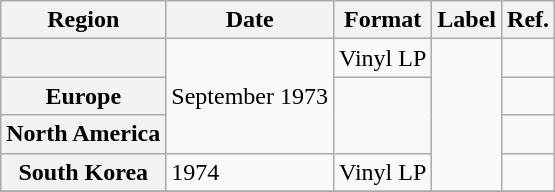<table class="wikitable plainrowheaders">
<tr>
<th scope="col">Region</th>
<th scope="col">Date</th>
<th scope="col">Format</th>
<th scope="col">Label</th>
<th scope="col">Ref.</th>
</tr>
<tr>
<th scope="row"></th>
<td rowspan="3">September 1973</td>
<td>Vinyl LP</td>
<td rowspan="4"></td>
<td></td>
</tr>
<tr>
<th scope="row">Europe</th>
<td rowspan="2"></td>
<td></td>
</tr>
<tr>
<th scope="row">North America</th>
<td></td>
</tr>
<tr>
<th scope="row">South Korea</th>
<td>1974</td>
<td>Vinyl LP</td>
<td></td>
</tr>
<tr>
</tr>
</table>
